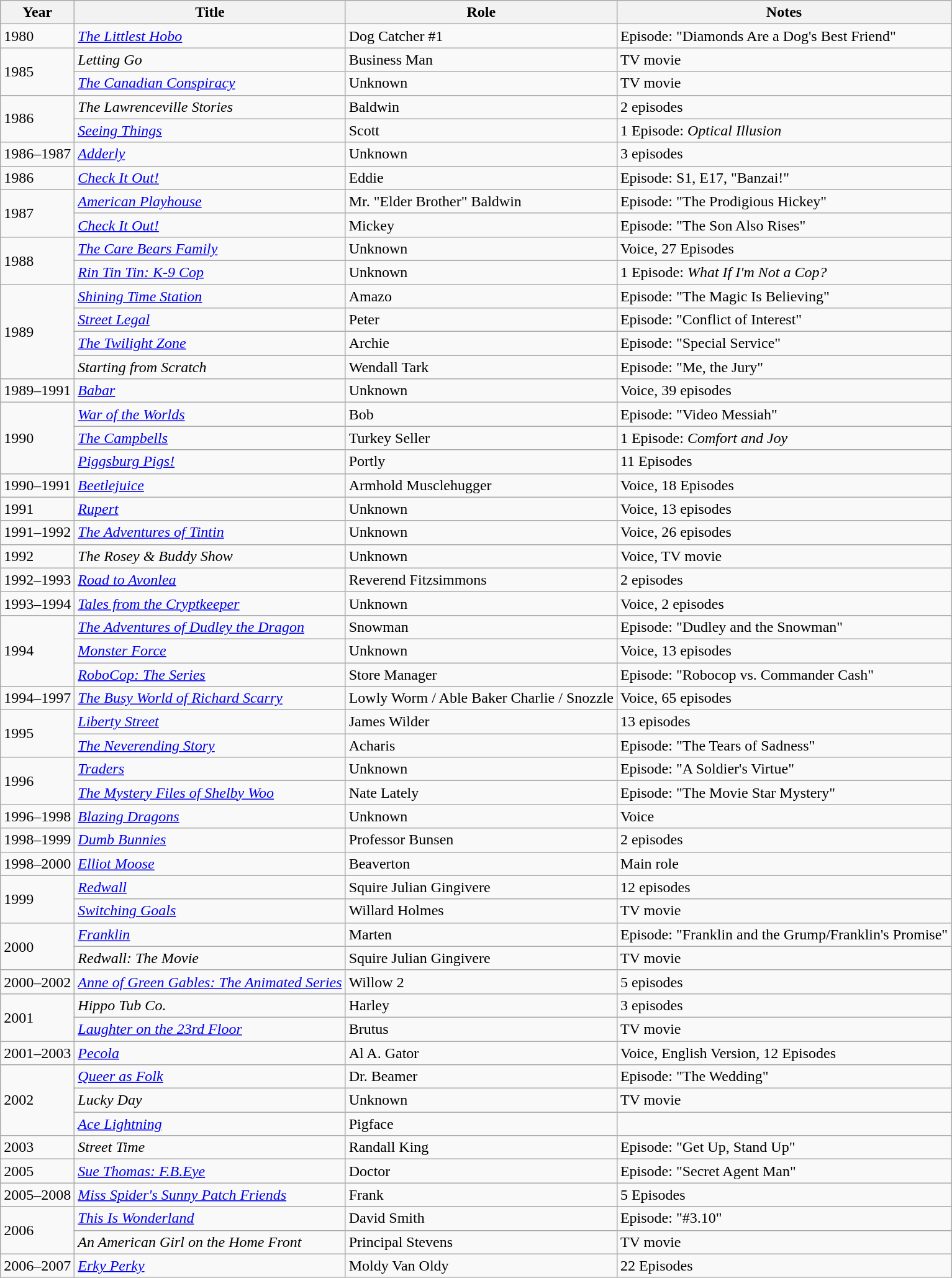<table class="wikitable sortable">
<tr>
<th>Year</th>
<th>Title</th>
<th>Role</th>
<th class="unsortable">Notes</th>
</tr>
<tr>
<td>1980</td>
<td data-sort-value="Littlest Hobo, The"><em><a href='#'>The Littlest Hobo</a></em></td>
<td>Dog Catcher #1</td>
<td>Episode: "Diamonds Are a Dog's Best Friend"</td>
</tr>
<tr>
<td rowspan="2">1985</td>
<td><em>Letting Go</em></td>
<td>Business Man</td>
<td>TV movie</td>
</tr>
<tr>
<td data-sort-value="Canadian Conspiracy, The"><em><a href='#'>The Canadian Conspiracy</a></em></td>
<td>Unknown</td>
<td>TV movie</td>
</tr>
<tr>
<td rowspan="2">1986</td>
<td data-sort-value="Lawrenceville Stories, The"><em>The Lawrenceville Stories</em></td>
<td>Baldwin</td>
<td>2 episodes</td>
</tr>
<tr>
<td><em><a href='#'>Seeing Things</a></em></td>
<td>Scott</td>
<td>1 Episode: <em>Optical Illusion</em></td>
</tr>
<tr>
<td>1986–1987</td>
<td><em><a href='#'>Adderly</a></em></td>
<td>Unknown</td>
<td>3 episodes</td>
</tr>
<tr>
<td>1986</td>
<td><em><a href='#'>Check It Out!</a></em></td>
<td>Eddie</td>
<td>Episode: S1, E17, "Banzai!"</td>
</tr>
<tr>
<td rowspan="2">1987</td>
<td><em><a href='#'>American Playhouse</a></em></td>
<td>Mr. "Elder Brother" Baldwin</td>
<td>Episode: "The Prodigious Hickey"</td>
</tr>
<tr>
<td><em><a href='#'>Check It Out!</a></em></td>
<td>Mickey</td>
<td>Episode: "The Son Also Rises"</td>
</tr>
<tr>
<td rowspan="2">1988</td>
<td data-sort-value="Care Bears Family, The"><em><a href='#'>The Care Bears Family</a></em></td>
<td>Unknown</td>
<td>Voice, 27 Episodes</td>
</tr>
<tr>
<td><em><a href='#'>Rin Tin Tin: K-9 Cop</a></em></td>
<td>Unknown</td>
<td>1 Episode: <em>What If I'm Not a Cop?</em></td>
</tr>
<tr>
<td rowspan="4">1989</td>
<td><em><a href='#'>Shining Time Station</a></em></td>
<td>Amazo</td>
<td>Episode: "The Magic Is Believing"</td>
</tr>
<tr>
<td><em><a href='#'>Street Legal</a></em></td>
<td>Peter</td>
<td>Episode: "Conflict of Interest"</td>
</tr>
<tr>
<td data-sort-value="Twilight Zone, The"><em><a href='#'>The Twilight Zone</a></em></td>
<td>Archie</td>
<td>Episode: "Special Service"</td>
</tr>
<tr>
<td><em>Starting from Scratch</em></td>
<td>Wendall Tark</td>
<td>Episode: "Me, the Jury"</td>
</tr>
<tr>
<td>1989–1991</td>
<td><em><a href='#'>Babar</a></em></td>
<td>Unknown</td>
<td>Voice, 39 episodes</td>
</tr>
<tr>
<td rowspan="3">1990</td>
<td><em><a href='#'>War of the Worlds</a></em></td>
<td>Bob</td>
<td>Episode: "Video Messiah"</td>
</tr>
<tr>
<td data-sort-value="Campbells, The"><em><a href='#'>The Campbells</a></em></td>
<td>Turkey Seller</td>
<td>1 Episode: <em>Comfort and Joy</em></td>
</tr>
<tr>
<td><em><a href='#'>Piggsburg Pigs!</a></em></td>
<td>Portly</td>
<td>11 Episodes</td>
</tr>
<tr>
<td>1990–1991</td>
<td><em><a href='#'>Beetlejuice</a></em></td>
<td>Armhold Musclehugger</td>
<td>Voice, 18 Episodes</td>
</tr>
<tr>
<td>1991</td>
<td><em><a href='#'>Rupert</a></em></td>
<td>Unknown</td>
<td>Voice, 13 episodes</td>
</tr>
<tr>
<td>1991–1992</td>
<td data-sort-value="Adventures of Tintin, The"><em><a href='#'>The Adventures of Tintin</a></em></td>
<td>Unknown</td>
<td>Voice, 26 episodes</td>
</tr>
<tr>
<td>1992</td>
<td data-sort-value="Rosey & Buddy Show, The"><em>The Rosey & Buddy Show</em></td>
<td>Unknown</td>
<td>Voice, TV movie</td>
</tr>
<tr>
<td>1992–1993</td>
<td><em><a href='#'>Road to Avonlea</a></em></td>
<td>Reverend Fitzsimmons</td>
<td>2 episodes</td>
</tr>
<tr>
<td>1993–1994</td>
<td><em><a href='#'>Tales from the Cryptkeeper</a></em></td>
<td>Unknown</td>
<td>Voice, 2 episodes</td>
</tr>
<tr>
<td rowspan="3">1994</td>
<td data-sort-value="Adventures of Dudley the Dragon, The"><em><a href='#'>The Adventures of Dudley the Dragon</a></em></td>
<td>Snowman</td>
<td>Episode: "Dudley and the Snowman"</td>
</tr>
<tr>
<td><em><a href='#'>Monster Force</a></em></td>
<td>Unknown</td>
<td>Voice, 13 episodes</td>
</tr>
<tr>
<td><em><a href='#'>RoboCop: The Series</a></em></td>
<td>Store Manager</td>
<td>Episode: "Robocop vs. Commander Cash"</td>
</tr>
<tr>
<td>1994–1997</td>
<td data-sort-value="Busy World of Richard Scarry, The"><em><a href='#'>The Busy World of Richard Scarry</a></em></td>
<td>Lowly Worm / Able Baker Charlie / Snozzle</td>
<td>Voice, 65 episodes</td>
</tr>
<tr>
<td rowspan="2">1995</td>
<td><em><a href='#'>Liberty Street</a></em></td>
<td>James Wilder</td>
<td>13 episodes</td>
</tr>
<tr>
<td data-sort-value="Neverending Story, The"><em><a href='#'>The Neverending Story</a></em></td>
<td>Acharis</td>
<td>Episode: "The Tears of Sadness"</td>
</tr>
<tr>
<td rowspan="2">1996</td>
<td><em><a href='#'>Traders</a></em></td>
<td>Unknown</td>
<td>Episode: "A Soldier's Virtue"</td>
</tr>
<tr>
<td data-sort-value="Mystery Files of Shelby Woo, The"><em><a href='#'>The Mystery Files of Shelby Woo</a></em></td>
<td>Nate Lately</td>
<td>Episode: "The Movie Star Mystery"</td>
</tr>
<tr>
<td>1996–1998</td>
<td><em><a href='#'>Blazing Dragons</a></em></td>
<td>Unknown</td>
<td>Voice</td>
</tr>
<tr>
<td>1998–1999</td>
<td><em><a href='#'>Dumb Bunnies</a></em></td>
<td>Professor Bunsen</td>
<td>2 episodes</td>
</tr>
<tr>
<td>1998–2000</td>
<td><em><a href='#'>Elliot Moose</a></em></td>
<td>Beaverton</td>
<td>Main role</td>
</tr>
<tr>
<td rowspan="2">1999</td>
<td><em><a href='#'>Redwall</a></em></td>
<td>Squire Julian Gingivere</td>
<td>12 episodes</td>
</tr>
<tr>
<td><em><a href='#'>Switching Goals</a></em></td>
<td>Willard Holmes</td>
<td>TV movie</td>
</tr>
<tr>
<td rowspan="2">2000</td>
<td><em><a href='#'>Franklin</a></em></td>
<td>Marten</td>
<td>Episode: "Franklin and the Grump/Franklin's Promise"</td>
</tr>
<tr>
<td><em>Redwall: The Movie</em></td>
<td>Squire Julian Gingivere</td>
<td>TV movie</td>
</tr>
<tr>
<td>2000–2002</td>
<td><em><a href='#'>Anne of Green Gables: The Animated Series</a></em></td>
<td>Willow 2</td>
<td>5 episodes</td>
</tr>
<tr>
<td rowspan="2">2001</td>
<td><em>Hippo Tub Co.</em></td>
<td>Harley</td>
<td>3 episodes</td>
</tr>
<tr>
<td><em><a href='#'>Laughter on the 23rd Floor</a></em></td>
<td>Brutus</td>
<td>TV movie</td>
</tr>
<tr>
<td>2001–2003</td>
<td><em><a href='#'>Pecola</a></em></td>
<td>Al A. Gator</td>
<td>Voice, English Version, 12 Episodes</td>
</tr>
<tr>
<td rowspan="3">2002</td>
<td><em><a href='#'>Queer as Folk</a></em></td>
<td>Dr. Beamer</td>
<td>Episode: "The Wedding"</td>
</tr>
<tr>
<td><em>Lucky Day</em></td>
<td>Unknown</td>
<td>TV movie</td>
</tr>
<tr>
<td><em><a href='#'>Ace Lightning</a></em></td>
<td>Pigface</td>
<td></td>
</tr>
<tr>
<td>2003</td>
<td><em>Street Time</em></td>
<td>Randall King</td>
<td>Episode: "Get Up, Stand Up"</td>
</tr>
<tr>
<td>2005</td>
<td><em><a href='#'>Sue Thomas: F.B.Eye</a></em></td>
<td>Doctor</td>
<td>Episode: "Secret Agent Man"</td>
</tr>
<tr>
<td>2005–2008</td>
<td><em><a href='#'>Miss Spider's Sunny Patch Friends</a></em></td>
<td>Frank</td>
<td>5 Episodes</td>
</tr>
<tr>
<td rowspan="2">2006</td>
<td><em><a href='#'>This Is Wonderland</a></em></td>
<td>David Smith</td>
<td>Episode: "#3.10"</td>
</tr>
<tr>
<td><em>An American Girl on the Home Front</em></td>
<td>Principal Stevens</td>
<td>TV movie</td>
</tr>
<tr>
<td>2006–2007</td>
<td><em><a href='#'>Erky Perky</a></em></td>
<td>Moldy Van Oldy</td>
<td>22 Episodes</td>
</tr>
</table>
